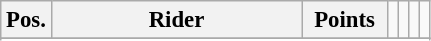<table class="wikitable" style="font-size: 95%">
<tr valign=top >
<th width=20px valign=middle>Pos.</th>
<th width=160px valign=middle>Rider</th>
<th width=50px valign=middle>Points</th>
<td></td>
<td></td>
<td></td>
<td></td>
</tr>
<tr>
</tr>
<tr>
</tr>
</table>
